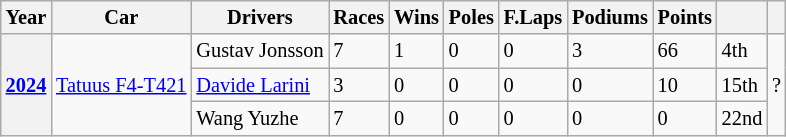<table class="wikitable" style="font-size:85%">
<tr>
<th>Year</th>
<th>Car</th>
<th>Drivers</th>
<th>Races</th>
<th>Wins</th>
<th>Poles</th>
<th>F.Laps</th>
<th>Podiums</th>
<th>Points</th>
<th></th>
<th></th>
</tr>
<tr>
<th rowspan="3"><a href='#'>2024</a></th>
<td rowspan="3"><a href='#'>Tatuus F4-T421</a></td>
<td> Gustav Jonsson</td>
<td>7</td>
<td>1</td>
<td>0</td>
<td>0</td>
<td>3</td>
<td>66</td>
<td>4th</td>
<td rowspan="3">?</td>
</tr>
<tr>
<td> <a href='#'>Davide Larini</a></td>
<td>3</td>
<td>0</td>
<td>0</td>
<td>0</td>
<td>0</td>
<td>10</td>
<td>15th</td>
</tr>
<tr>
<td> Wang Yuzhe</td>
<td>7</td>
<td>0</td>
<td>0</td>
<td>0</td>
<td>0</td>
<td>0</td>
<td>22nd</td>
</tr>
</table>
